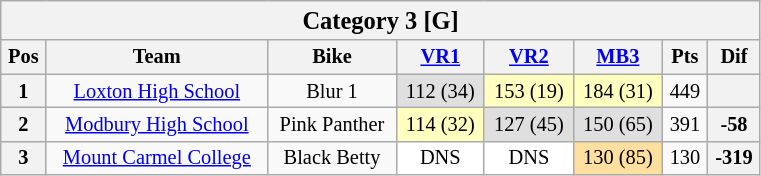<table class="wikitable collapsible collapsed" style="font-size: 85%; text-align:center">
<tr>
<th colspan="8" width="500"><big>Category 3 [G]</big></th>
</tr>
<tr>
<th valign="middle">Pos</th>
<th valign="middle">Team</th>
<th valign="middle">Bike</th>
<th><a href='#'>VR1</a><br></th>
<th><a href='#'>VR2</a><br></th>
<th><a href='#'>MB3</a><br></th>
<th valign="middle">Pts</th>
<th valign="middle">Dif</th>
</tr>
<tr>
<th>1</th>
<td> <a href='#'>Loxton High School</a></td>
<td>Blur 1</td>
<td bgcolor="#dfdfdf">112 (34)</td>
<td bgcolor="#FFFFBF">153 (19)</td>
<td bgcolor="#FFFFBF">184 (31)</td>
<td>449</td>
<th></th>
</tr>
<tr>
<th>2</th>
<td> <a href='#'>Modbury High School</a></td>
<td>Pink Panther</td>
<td bgcolor="#FFFFBF">114 (32)</td>
<td bgcolor="#dfdfdf">127 (45)</td>
<td bgcolor="#dfdfdf">150 (65)</td>
<td>391</td>
<th>-58</th>
</tr>
<tr>
<th>3</th>
<td> <a href='#'>Mount Carmel College</a></td>
<td>Black Betty</td>
<td bgcolor="#ffffff">DNS</td>
<td bgcolor="#ffffff">DNS</td>
<td bgcolor="#ffdf9f">130 (85)</td>
<td>130</td>
<th>-319</th>
</tr>
</table>
